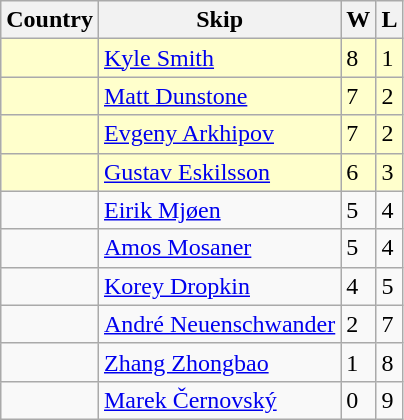<table class=wikitable>
<tr>
<th>Country</th>
<th>Skip</th>
<th>W</th>
<th>L</th>
</tr>
<tr bgcolor=#ffffcc>
<td></td>
<td><a href='#'>Kyle Smith</a></td>
<td>8</td>
<td>1</td>
</tr>
<tr bgcolor=#ffffcc>
<td></td>
<td><a href='#'>Matt Dunstone</a></td>
<td>7</td>
<td>2</td>
</tr>
<tr bgcolor=#ffffcc>
<td></td>
<td><a href='#'>Evgeny Arkhipov</a></td>
<td>7</td>
<td>2</td>
</tr>
<tr bgcolor=#ffffcc>
<td></td>
<td><a href='#'>Gustav Eskilsson</a></td>
<td>6</td>
<td>3</td>
</tr>
<tr>
<td></td>
<td><a href='#'>Eirik Mjøen</a></td>
<td>5</td>
<td>4</td>
</tr>
<tr>
<td></td>
<td><a href='#'>Amos Mosaner</a></td>
<td>5</td>
<td>4</td>
</tr>
<tr>
<td></td>
<td><a href='#'>Korey Dropkin</a></td>
<td>4</td>
<td>5</td>
</tr>
<tr>
<td></td>
<td><a href='#'>André Neuenschwander</a></td>
<td>2</td>
<td>7</td>
</tr>
<tr>
<td></td>
<td><a href='#'>Zhang Zhongbao</a></td>
<td>1</td>
<td>8</td>
</tr>
<tr>
<td></td>
<td><a href='#'>Marek Černovský</a></td>
<td>0</td>
<td>9</td>
</tr>
</table>
